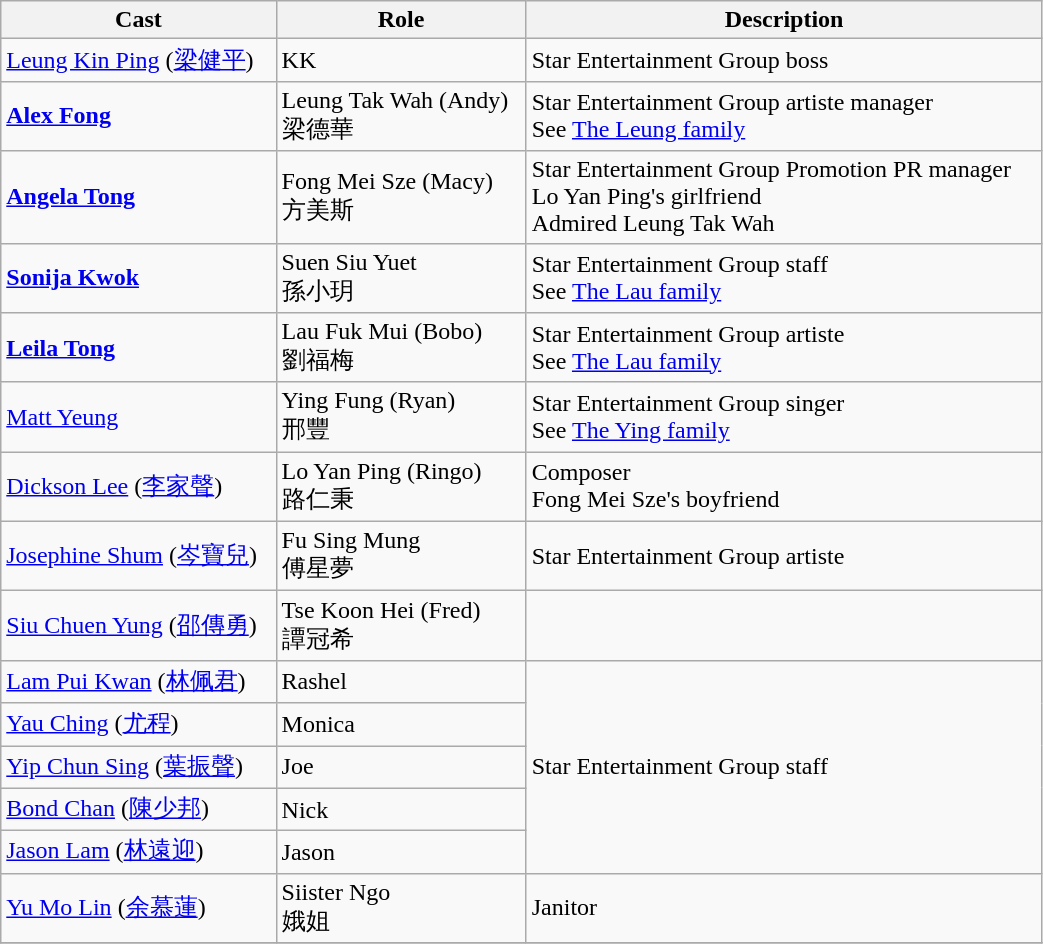<table class="wikitable" width="55%">
<tr>
<th>Cast</th>
<th>Role</th>
<th>Description</th>
</tr>
<tr>
<td><a href='#'>Leung Kin Ping</a> (<a href='#'>梁健平</a>)</td>
<td>KK</td>
<td>Star Entertainment Group boss</td>
</tr>
<tr>
<td><strong><a href='#'>Alex Fong</a></strong></td>
<td>Leung Tak Wah (Andy)<br>梁德華</td>
<td>Star Entertainment Group artiste manager<br>See <a href='#'>The Leung family</a></td>
</tr>
<tr>
<td><strong><a href='#'>Angela Tong</a></strong></td>
<td>Fong Mei Sze (Macy)<br>方美斯</td>
<td>Star Entertainment Group Promotion PR manager<br>Lo Yan Ping's girlfriend<br>Admired Leung Tak Wah</td>
</tr>
<tr>
<td><strong><a href='#'>Sonija Kwok</a></strong></td>
<td>Suen Siu Yuet<br>孫小玥</td>
<td>Star Entertainment Group staff<br>See <a href='#'>The Lau family</a></td>
</tr>
<tr>
<td><strong><a href='#'>Leila Tong</a></strong></td>
<td>Lau Fuk Mui (Bobo)<br>劉福梅</td>
<td>Star Entertainment Group artiste<br>See <a href='#'>The Lau family</a></td>
</tr>
<tr>
<td><a href='#'>Matt Yeung</a></td>
<td>Ying Fung (Ryan)<br>邢豐</td>
<td>Star Entertainment Group singer<br>See <a href='#'>The Ying family</a></td>
</tr>
<tr>
<td><a href='#'>Dickson Lee</a> (<a href='#'>李家聲</a>)</td>
<td>Lo Yan Ping (Ringo)<br>路仁秉</td>
<td>Composer<br>Fong Mei Sze's boyfriend</td>
</tr>
<tr>
<td><a href='#'>Josephine Shum</a> (<a href='#'>岑寶兒</a>)</td>
<td>Fu Sing Mung<br>傅星夢</td>
<td>Star Entertainment Group artiste</td>
</tr>
<tr>
<td><a href='#'>Siu Chuen Yung</a> (<a href='#'>邵傳勇</a>)</td>
<td>Tse Koon Hei (Fred)<br>譚冠希</td>
<td></td>
</tr>
<tr>
<td><a href='#'>Lam Pui Kwan</a> (<a href='#'>林佩君</a>)</td>
<td>Rashel</td>
<td rowspan="5">Star Entertainment Group staff</td>
</tr>
<tr>
<td><a href='#'>Yau Ching</a> (<a href='#'>尤程</a>)</td>
<td>Monica</td>
</tr>
<tr>
<td><a href='#'>Yip Chun Sing</a> (<a href='#'>葉振聲</a>)</td>
<td>Joe</td>
</tr>
<tr>
<td><a href='#'>Bond Chan</a> (<a href='#'>陳少邦</a>)</td>
<td>Nick</td>
</tr>
<tr>
<td><a href='#'>Jason Lam</a> (<a href='#'>林遠迎</a>)</td>
<td>Jason</td>
</tr>
<tr>
<td><a href='#'>Yu Mo Lin</a> (<a href='#'>余慕蓮</a>)</td>
<td>Siister Ngo<br>娥姐</td>
<td>Janitor</td>
</tr>
<tr>
</tr>
</table>
